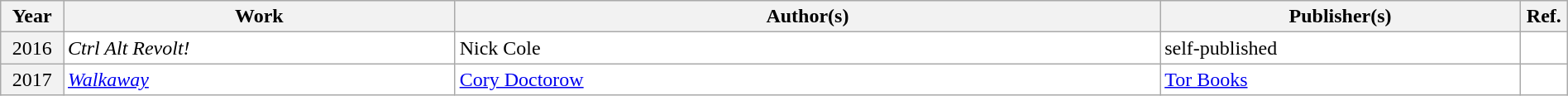<table class="sortable wikitable" width="100%" cellpadding="5" style="margin: 1em auto 1em auto">
<tr>
<th width="4%" scope="col">Year</th>
<th width="25%" scope="col">Work</th>
<th width="45%" scope="col" class="unsortable">Author(s)</th>
<th width="23%" scope="col" class="unsortable">Publisher(s)</th>
<th width="3%" scope="col" class="unsortable">Ref.</th>
</tr>
<tr style="background:#FFFFFF;">
<th scope="row" align="center" rowspan="1" style="font-weight:normal;">2016</th>
<td><em>Ctrl Alt Revolt!</em></td>
<td>Nick Cole</td>
<td>self-published</td>
<td align="center"></td>
</tr>
<tr style="background:#FFFFFF;">
<th scope="row" align="center" rowspan="1" style="font-weight:normal;">2017</th>
<td><em><a href='#'>Walkaway</a></em></td>
<td><a href='#'>Cory Doctorow</a></td>
<td><a href='#'>Tor Books</a></td>
<td align="center"></td>
</tr>
</table>
